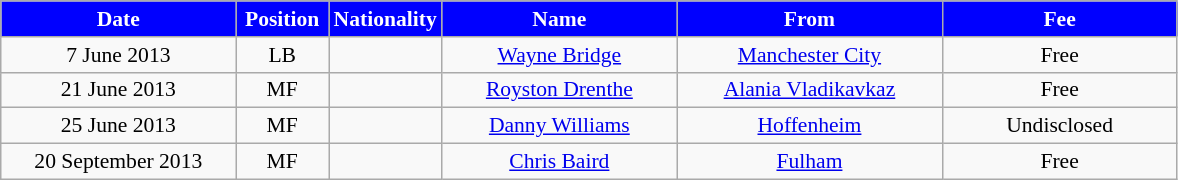<table class="wikitable" style="text-align:center; font-size:90%">
<tr>
<th style="background:#00f; color:white; width:150px;">Date</th>
<th style="background:#00f; color:white; width:55px;">Position</th>
<th style="background:#00f; color:white; width:55px;">Nationality</th>
<th style="background:#00f; color:white; width:150px;">Name</th>
<th style="background:#00f; color:white; width:170px;">From</th>
<th style="background:#00f; color:white; width:150px;">Fee</th>
</tr>
<tr>
<td>7 June 2013 </td>
<td>LB</td>
<td></td>
<td><a href='#'>Wayne Bridge</a></td>
<td><a href='#'>Manchester City</a></td>
<td>Free</td>
</tr>
<tr>
<td>21 June 2013</td>
<td>MF</td>
<td></td>
<td><a href='#'>Royston Drenthe</a></td>
<td> <a href='#'>Alania Vladikavkaz</a></td>
<td>Free</td>
</tr>
<tr>
<td>25 June 2013 </td>
<td>MF</td>
<td></td>
<td><a href='#'>Danny Williams</a></td>
<td> <a href='#'>Hoffenheim</a></td>
<td>Undisclosed</td>
</tr>
<tr>
<td>20 September 2013</td>
<td>MF</td>
<td></td>
<td><a href='#'>Chris Baird</a></td>
<td><a href='#'>Fulham</a></td>
<td>Free</td>
</tr>
</table>
